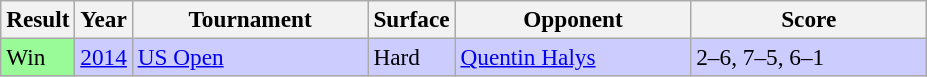<table class="wikitable" style=font-size:97%>
<tr>
<th>Result</th>
<th>Year</th>
<th width=150>Tournament</th>
<th>Surface</th>
<th width=150>Opponent</th>
<th width=150>Score</th>
</tr>
<tr style="background:#ccccff;">
<td bgcolor=98fb98>Win</td>
<td><a href='#'>2014</a></td>
<td><a href='#'>US Open</a></td>
<td>Hard</td>
<td> <a href='#'>Quentin Halys</a></td>
<td>2–6, 7–5, 6–1</td>
</tr>
</table>
